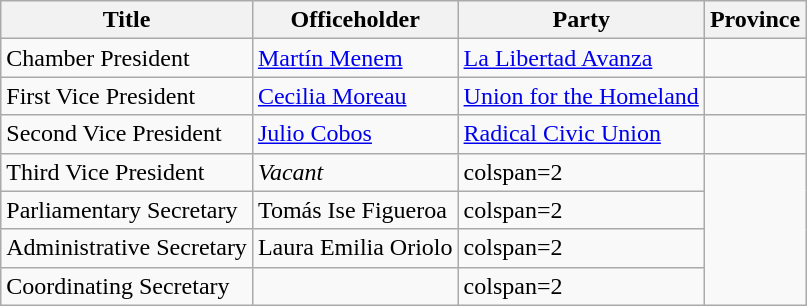<table class="wikitable">
<tr>
<th>Title</th>
<th>Officeholder</th>
<th>Party</th>
<th>Province</th>
</tr>
<tr>
<td>Chamber President</td>
<td><a href='#'>Martín Menem</a></td>
<td><a href='#'>La Libertad Avanza</a></td>
<td></td>
</tr>
<tr>
<td>First Vice President</td>
<td><a href='#'>Cecilia Moreau</a></td>
<td><a href='#'>Union for the Homeland</a></td>
<td></td>
</tr>
<tr>
<td>Second Vice President</td>
<td><a href='#'>Julio Cobos</a></td>
<td><a href='#'>Radical Civic Union</a></td>
<td></td>
</tr>
<tr>
<td>Third Vice President</td>
<td><em>Vacant</em></td>
<td>colspan=2 </td>
</tr>
<tr>
<td>Parliamentary Secretary</td>
<td>Tomás Ise Figueroa</td>
<td>colspan=2 </td>
</tr>
<tr>
<td>Administrative Secretary</td>
<td>Laura Emilia Oriolo</td>
<td>colspan=2 </td>
</tr>
<tr>
<td>Coordinating Secretary</td>
<td></td>
<td>colspan=2 </td>
</tr>
</table>
